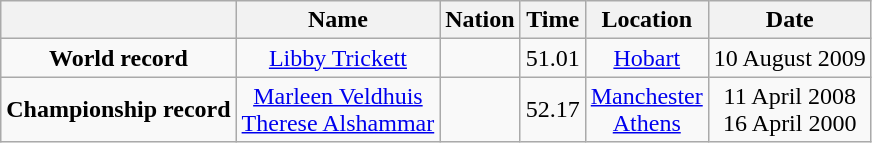<table class=wikitable style=text-align:center>
<tr>
<th></th>
<th>Name</th>
<th>Nation</th>
<th>Time</th>
<th>Location</th>
<th>Date</th>
</tr>
<tr>
<td><strong>World record</strong></td>
<td><a href='#'>Libby Trickett</a></td>
<td></td>
<td align=left>51.01</td>
<td><a href='#'>Hobart</a></td>
<td>10 August 2009</td>
</tr>
<tr>
<td><strong>Championship record</strong></td>
<td><a href='#'>Marleen Veldhuis</a><br><a href='#'>Therese Alshammar</a></td>
<td><br></td>
<td align=left>52.17</td>
<td><a href='#'>Manchester</a><br><a href='#'>Athens</a></td>
<td>11 April 2008<br>16 April 2000</td>
</tr>
</table>
